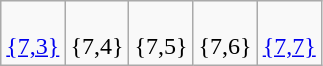<table class="wikitable">
<tr align=center>
<td><br><a href='#'>{7,3}</a><br></td>
<td><br>{7,4}<br></td>
<td><br>{7,5}<br></td>
<td><br>{7,6}<br></td>
<td><br><a href='#'>{7,7}</a><br></td>
</tr>
</table>
